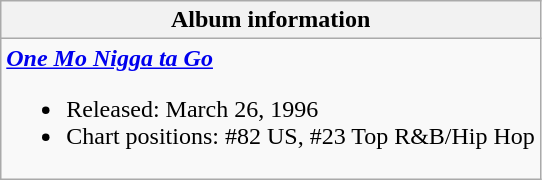<table class="wikitable">
<tr>
<th align="left">Album information</th>
</tr>
<tr>
<td align="left"><strong><em><a href='#'>One Mo Nigga ta Go</a></em></strong><br><ul><li>Released: March 26, 1996</li><li>Chart positions: #82 US, #23 Top R&B/Hip Hop</li></ul></td>
</tr>
</table>
